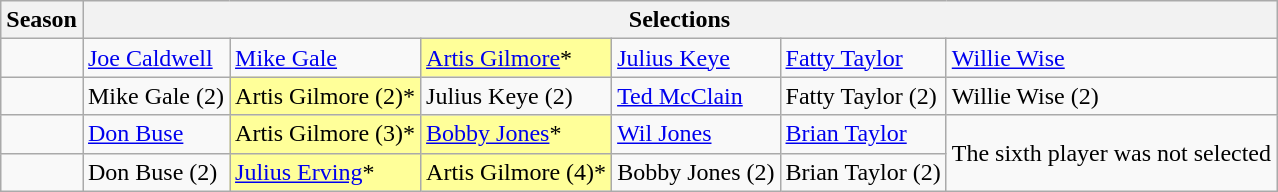<table class="wikitable">
<tr>
<th>Season</th>
<th colspan=6>Selections</th>
</tr>
<tr>
<td></td>
<td><a href='#'>Joe Caldwell</a></td>
<td><a href='#'>Mike Gale</a></td>
<td style=background-color:#FFFF99><a href='#'>Artis Gilmore</a>*</td>
<td><a href='#'>Julius Keye</a></td>
<td><a href='#'>Fatty Taylor</a></td>
<td><a href='#'>Willie Wise</a></td>
</tr>
<tr>
<td></td>
<td>Mike Gale (2)</td>
<td style=background-color:#FFFF99>Artis Gilmore (2)*</td>
<td>Julius Keye (2)</td>
<td><a href='#'>Ted McClain</a></td>
<td>Fatty Taylor (2)</td>
<td>Willie Wise (2)</td>
</tr>
<tr>
<td></td>
<td><a href='#'>Don Buse</a></td>
<td style=background-color:#FFFF99>Artis Gilmore (3)*</td>
<td style=background-color:#FFFF99><a href='#'>Bobby Jones</a>*</td>
<td><a href='#'>Wil Jones</a></td>
<td><a href='#'>Brian Taylor</a></td>
<td rowspan=2>The sixth player was not selected</td>
</tr>
<tr>
<td></td>
<td>Don Buse (2)</td>
<td style=background-color:#FFFF99><a href='#'>Julius Erving</a>*</td>
<td style=background-color:#FFFF99>Artis Gilmore (4)*</td>
<td>Bobby Jones (2)</td>
<td>Brian Taylor (2)</td>
</tr>
</table>
